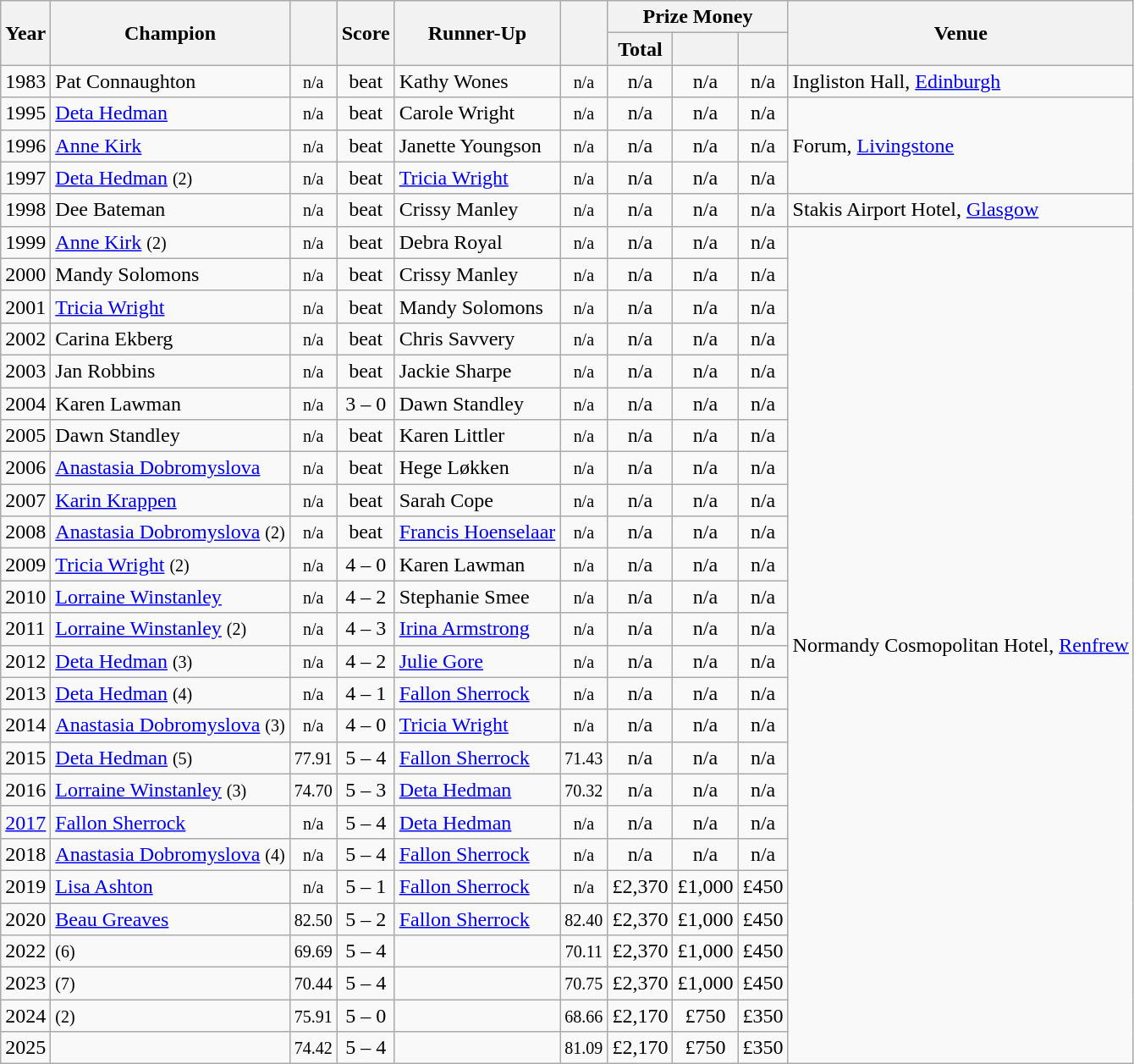<table class="wikitable sortable">
<tr>
<th rowspan=2>Year</th>
<th rowspan=2>Champion</th>
<th rowspan=2></th>
<th rowspan=2>Score</th>
<th rowspan=2>Runner-Up</th>
<th rowspan=2></th>
<th colspan=3>Prize Money</th>
<th rowspan=2>Venue</th>
</tr>
<tr>
<th>Total</th>
<th></th>
<th></th>
</tr>
<tr>
<td>1983</td>
<td> Pat Connaughton</td>
<td align=center><small><span>n/a</span></small></td>
<td align=center>beat</td>
<td> Kathy Wones</td>
<td align=center><small><span>n/a</span></small></td>
<td align=center>n/a</td>
<td align=center>n/a</td>
<td align=center>n/a</td>
<td>Ingliston Hall, <a href='#'>Edinburgh</a></td>
</tr>
<tr>
<td>1995</td>
<td> <a href='#'>Deta Hedman</a></td>
<td align=center><small><span>n/a</span></small></td>
<td align=center>beat</td>
<td> Carole Wright</td>
<td align=center><small><span>n/a</span></small></td>
<td align=center>n/a</td>
<td align=center>n/a</td>
<td align=center>n/a</td>
<td rowspan=3>Forum, <a href='#'>Livingstone</a></td>
</tr>
<tr>
<td>1996</td>
<td> <a href='#'>Anne Kirk</a></td>
<td align=center><small><span>n/a</span></small></td>
<td align=center>beat</td>
<td> Janette Youngson</td>
<td align=center><small><span>n/a</span></small></td>
<td align=center>n/a</td>
<td align=center>n/a</td>
<td align=center>n/a</td>
</tr>
<tr>
<td>1997</td>
<td> <a href='#'>Deta Hedman</a> <small>(2)</small></td>
<td align=center><small><span>n/a</span></small></td>
<td align=center>beat</td>
<td> <a href='#'>Tricia Wright</a></td>
<td align=center><small><span>n/a</span></small></td>
<td align=center>n/a</td>
<td align=center>n/a</td>
<td align=center>n/a</td>
</tr>
<tr>
<td>1998</td>
<td> Dee Bateman</td>
<td align=center><small><span>n/a</span></small></td>
<td align=center>beat</td>
<td> Crissy Manley</td>
<td align=center><small><span>n/a</span></small></td>
<td align=center>n/a</td>
<td align=center>n/a</td>
<td align=center>n/a</td>
<td>Stakis Airport Hotel, <a href='#'>Glasgow</a></td>
</tr>
<tr>
<td>1999</td>
<td> <a href='#'>Anne Kirk</a> <small>(2)</small></td>
<td align=center><small><span>n/a</span></small></td>
<td align=center>beat</td>
<td> Debra Royal</td>
<td align=center><small><span>n/a</span></small></td>
<td align=center>n/a</td>
<td align=center>n/a</td>
<td align=center>n/a</td>
<td rowspan=26>Normandy Cosmopolitan Hotel, <a href='#'>Renfrew</a></td>
</tr>
<tr>
<td>2000</td>
<td> Mandy Solomons</td>
<td align=center><small><span>n/a</span></small></td>
<td align=center>beat</td>
<td> Crissy Manley</td>
<td align=center><small><span>n/a</span></small></td>
<td align=center>n/a</td>
<td align=center>n/a</td>
<td align=center>n/a</td>
</tr>
<tr>
<td>2001</td>
<td> <a href='#'>Tricia Wright</a></td>
<td align=center><small><span>n/a</span></small></td>
<td align=center>beat</td>
<td> Mandy Solomons</td>
<td align=center><small><span>n/a</span></small></td>
<td align=center>n/a</td>
<td align=center>n/a</td>
<td align=center>n/a</td>
</tr>
<tr>
<td>2002</td>
<td> Carina Ekberg</td>
<td align=center><small><span>n/a</span></small></td>
<td align=center>beat</td>
<td> Chris Savvery</td>
<td align=center><small><span>n/a</span></small></td>
<td align=center>n/a</td>
<td align=center>n/a</td>
<td align=center>n/a</td>
</tr>
<tr>
<td>2003</td>
<td> Jan Robbins</td>
<td align=center><small><span>n/a</span></small></td>
<td align=center>beat</td>
<td> Jackie Sharpe</td>
<td align=center><small><span>n/a</span></small></td>
<td align=center>n/a</td>
<td align=center>n/a</td>
<td align=center>n/a</td>
</tr>
<tr>
<td>2004</td>
<td> Karen Lawman</td>
<td align=center><small><span>n/a</span></small></td>
<td align=center>3 – 0</td>
<td> Dawn Standley</td>
<td align=center><small><span>n/a</span></small></td>
<td align=center>n/a</td>
<td align=center>n/a</td>
<td align=center>n/a</td>
</tr>
<tr>
<td>2005</td>
<td> Dawn Standley</td>
<td align=center><small><span>n/a</span></small></td>
<td align=center>beat</td>
<td> Karen Littler</td>
<td align=center><small><span>n/a</span></small></td>
<td align=center>n/a</td>
<td align=center>n/a</td>
<td align=center>n/a</td>
</tr>
<tr>
<td>2006</td>
<td> <a href='#'>Anastasia Dobromyslova</a></td>
<td align=center><small><span>n/a</span></small></td>
<td align=center>beat</td>
<td> Hege Løkken</td>
<td align=center><small><span>n/a</span></small></td>
<td align=center>n/a</td>
<td align=center>n/a</td>
<td align=center>n/a</td>
</tr>
<tr>
<td>2007</td>
<td> <a href='#'>Karin Krappen</a></td>
<td align=center><small><span>n/a</span></small></td>
<td align=center>beat</td>
<td> Sarah Cope</td>
<td align=center><small><span>n/a</span></small></td>
<td align=center>n/a</td>
<td align=center>n/a</td>
<td align=center>n/a</td>
</tr>
<tr>
<td>2008</td>
<td> <a href='#'>Anastasia Dobromyslova</a> <small>(2)</small></td>
<td align=center><small><span>n/a</span></small></td>
<td align=center>beat</td>
<td> <a href='#'>Francis Hoenselaar</a></td>
<td align=center><small><span>n/a</span></small></td>
<td align=center>n/a</td>
<td align=center>n/a</td>
<td align=center>n/a</td>
</tr>
<tr>
<td>2009</td>
<td> <a href='#'>Tricia Wright</a> <small>(2)</small></td>
<td align=center><small><span>n/a</span></small></td>
<td align=center>4 – 0</td>
<td> Karen Lawman</td>
<td align=center><small><span>n/a</span></small></td>
<td align=center>n/a</td>
<td align=center>n/a</td>
<td align=center>n/a</td>
</tr>
<tr>
<td>2010</td>
<td> <a href='#'>Lorraine Winstanley</a></td>
<td align=center><small><span>n/a</span></small></td>
<td align=center>4 – 2</td>
<td>  Stephanie Smee</td>
<td align=center><small><span>n/a</span></small></td>
<td align=center>n/a</td>
<td align=center>n/a</td>
<td align=center>n/a</td>
</tr>
<tr>
<td>2011</td>
<td> <a href='#'>Lorraine Winstanley</a> <small>(2)</small></td>
<td align=center><small><span>n/a</span></small></td>
<td align=center>4 – 3</td>
<td> <a href='#'>Irina Armstrong</a></td>
<td align=center><small><span>n/a</span></small></td>
<td align=center>n/a</td>
<td align=center>n/a</td>
<td align=center>n/a</td>
</tr>
<tr>
<td>2012</td>
<td> <a href='#'>Deta Hedman</a> <small>(3)</small></td>
<td align=center><small><span>n/a</span></small></td>
<td align=center>4 – 2</td>
<td> <a href='#'>Julie Gore</a></td>
<td align=center><small><span>n/a</span></small></td>
<td align=center>n/a</td>
<td align=center>n/a</td>
<td align=center>n/a</td>
</tr>
<tr>
<td>2013</td>
<td> <a href='#'>Deta Hedman</a> <small>(4)</small></td>
<td align=center><small><span>n/a</span></small></td>
<td align=center>4 – 1</td>
<td> <a href='#'>Fallon Sherrock</a></td>
<td align=center><small><span>n/a</span></small></td>
<td align=center>n/a</td>
<td align=center>n/a</td>
<td align=center>n/a</td>
</tr>
<tr>
<td>2014</td>
<td> <a href='#'>Anastasia Dobromyslova</a> <small>(3)</small></td>
<td align=center><small><span>n/a</span></small></td>
<td align=center>4 – 0</td>
<td> <a href='#'>Tricia Wright</a></td>
<td align=center><small><span>n/a</span></small></td>
<td align=center>n/a</td>
<td align=center>n/a</td>
<td align=center>n/a</td>
</tr>
<tr>
<td>2015</td>
<td> <a href='#'>Deta Hedman</a> <small>(5)</small></td>
<td align=center><small><span>77.91</span></small></td>
<td align=center>5 – 4</td>
<td> <a href='#'>Fallon Sherrock</a></td>
<td align=center><small><span>71.43</span></small></td>
<td align=center>n/a</td>
<td align=center>n/a</td>
<td align=center>n/a</td>
</tr>
<tr>
<td>2016</td>
<td> <a href='#'>Lorraine Winstanley</a> <small>(3)</small></td>
<td align=center><small><span>74.70</span></small></td>
<td align=center>5 – 3</td>
<td> <a href='#'>Deta Hedman</a></td>
<td align=center><small><span>70.32</span></small></td>
<td align=center>n/a</td>
<td align=center>n/a</td>
<td align=center>n/a</td>
</tr>
<tr>
<td><a href='#'>2017</a></td>
<td> <a href='#'>Fallon Sherrock</a></td>
<td align=center><small><span>n/a</span></small></td>
<td align=center>5 – 4</td>
<td> <a href='#'>Deta Hedman</a></td>
<td align=center><small><span>n/a</span></small></td>
<td align=center>n/a</td>
<td align=center>n/a</td>
<td align=center>n/a</td>
</tr>
<tr>
<td>2018</td>
<td> <a href='#'>Anastasia Dobromyslova</a> <small>(4)</small></td>
<td align=center><small><span>n/a</span></small></td>
<td align=center>5 – 4</td>
<td> <a href='#'>Fallon Sherrock</a></td>
<td align=center><small><span>n/a</span></small></td>
<td align=center>n/a</td>
<td align=center>n/a</td>
<td align=center>n/a</td>
</tr>
<tr>
<td>2019</td>
<td> <a href='#'>Lisa Ashton</a></td>
<td align=center><small><span>n/a</span></small></td>
<td align=center>5 – 1</td>
<td> <a href='#'>Fallon Sherrock</a></td>
<td align=center><small><span>n/a</span></small></td>
<td align=center>£2,370</td>
<td align=center>£1,000</td>
<td align=center>£450</td>
</tr>
<tr>
<td>2020</td>
<td> <a href='#'>Beau Greaves</a></td>
<td align=center><small><span>82.50</span></small></td>
<td align=center>5 – 2</td>
<td> <a href='#'>Fallon Sherrock</a></td>
<td align=center><small><span>82.40</span></small></td>
<td align=center>£2,370</td>
<td align=center>£1,000</td>
<td align=center>£450</td>
</tr>
<tr>
<td>2022</td>
<td> <small>(6)</small></td>
<td align=center><small><span>69.69</span></small></td>
<td align=center>5 – 4</td>
<td></td>
<td align=center><small><span>70.11</span></small></td>
<td align=center>£2,370</td>
<td align=center>£1,000</td>
<td align=center>£450</td>
</tr>
<tr>
<td>2023</td>
<td> <small>(7)</small></td>
<td align=center><small><span>70.44</span></small></td>
<td align=center>5 – 4</td>
<td></td>
<td align=center><small><span>70.75</span></small></td>
<td align=center>£2,370</td>
<td align=center>£1,000</td>
<td align=center>£450</td>
</tr>
<tr>
<td>2024</td>
<td> <small>(2)</small></td>
<td align=center><small><span>75.91</span></small></td>
<td align=center>5 – 0</td>
<td></td>
<td align=center><small><span>68.66</span></small></td>
<td align=center>£2,170</td>
<td align=center>£750</td>
<td align=center>£350</td>
</tr>
<tr>
<td>2025</td>
<td></td>
<td align=center><small><span>74.42</span></small></td>
<td align=center>5 – 4</td>
<td></td>
<td align=center><small><span>81.09</span></small></td>
<td align=center>£2,170</td>
<td align=center>£750</td>
<td align=center>£350</td>
</tr>
</table>
